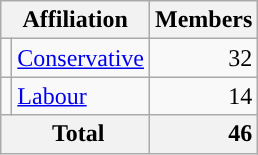<table class="wikitable">
<tr>
<th colspan="2">Affiliation</th>
<th>Members</th>
</tr>
<tr>
<td style="color:inherit;background:"></td>
<td><a href='#'>Conservative</a></td>
<td style="text-align:right;">32</td>
</tr>
<tr>
<td style="color:inherit;background:"></td>
<td><a href='#'>Labour</a></td>
<td style="text-align:right;">14</td>
</tr>
<tr>
<th colspan="2"> Total</th>
<th style="text-align:right;">46</th>
</tr>
</table>
